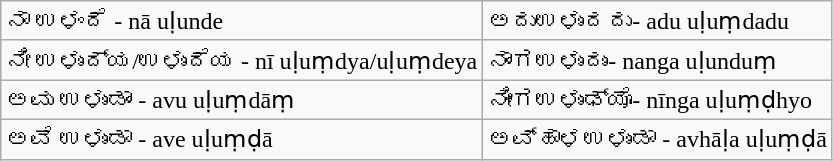<table class="wikitable">
<tr>
<td>ನಾ ಉಳಂದೆ - nā uḷunde</td>
<td>ಅದುಉಳುಂದದು- adu uḷuṃdadu</td>
</tr>
<tr>
<td>ನೀ ಉಳುಂದ್ಯ/ಉಳುಂದೆಯ - nī uḷuṃdya/uḷuṃdeya</td>
<td>ನಾಂಗಉಳುಂದುಂ- nanga uḷunduṃ</td>
</tr>
<tr>
<td>ಅವು ಉಳುಂಡಾಂ - avu uḷuṃdāṃ</td>
<td>ನೀಂಗಉಳುಂಢ್ಯೊ- nīnga uḷuṃḍhyo</td>
</tr>
<tr>
<td>ಅವೆ ಉಳುಂಡಾ - ave uḷuṃḍā</td>
<td>ಅವ್ಹಾಳಉಳುಂಡಾ - avhāḷa uḷuṃḍā</td>
</tr>
</table>
